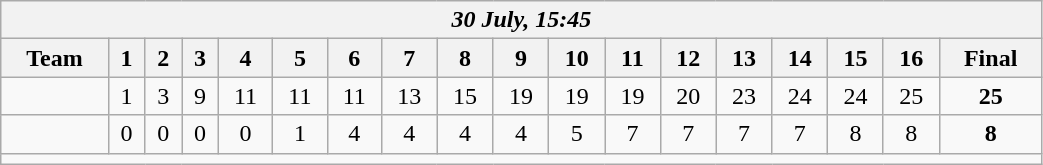<table class=wikitable style="text-align:center; width: 55%">
<tr>
<th colspan=20><em>30 July, 15:45</em></th>
</tr>
<tr>
<th>Team</th>
<th>1</th>
<th>2</th>
<th>3</th>
<th>4</th>
<th>5</th>
<th>6</th>
<th>7</th>
<th>8</th>
<th>9</th>
<th>10</th>
<th>11</th>
<th>12</th>
<th>13</th>
<th>14</th>
<th>15</th>
<th>16</th>
<th>Final</th>
</tr>
<tr>
<td align=left><strong></strong></td>
<td>1</td>
<td>3</td>
<td>9</td>
<td>11</td>
<td>11</td>
<td>11</td>
<td>13</td>
<td>15</td>
<td>19</td>
<td>19</td>
<td>19</td>
<td>20</td>
<td>23</td>
<td>24</td>
<td>24</td>
<td>25</td>
<td><strong>25</strong></td>
</tr>
<tr>
<td align=left></td>
<td>0</td>
<td>0</td>
<td>0</td>
<td>0</td>
<td>1</td>
<td>4</td>
<td>4</td>
<td>4</td>
<td>4</td>
<td>5</td>
<td>7</td>
<td>7</td>
<td>7</td>
<td>7</td>
<td>8</td>
<td>8</td>
<td><strong>8</strong></td>
</tr>
<tr>
<td colspan=20></td>
</tr>
</table>
